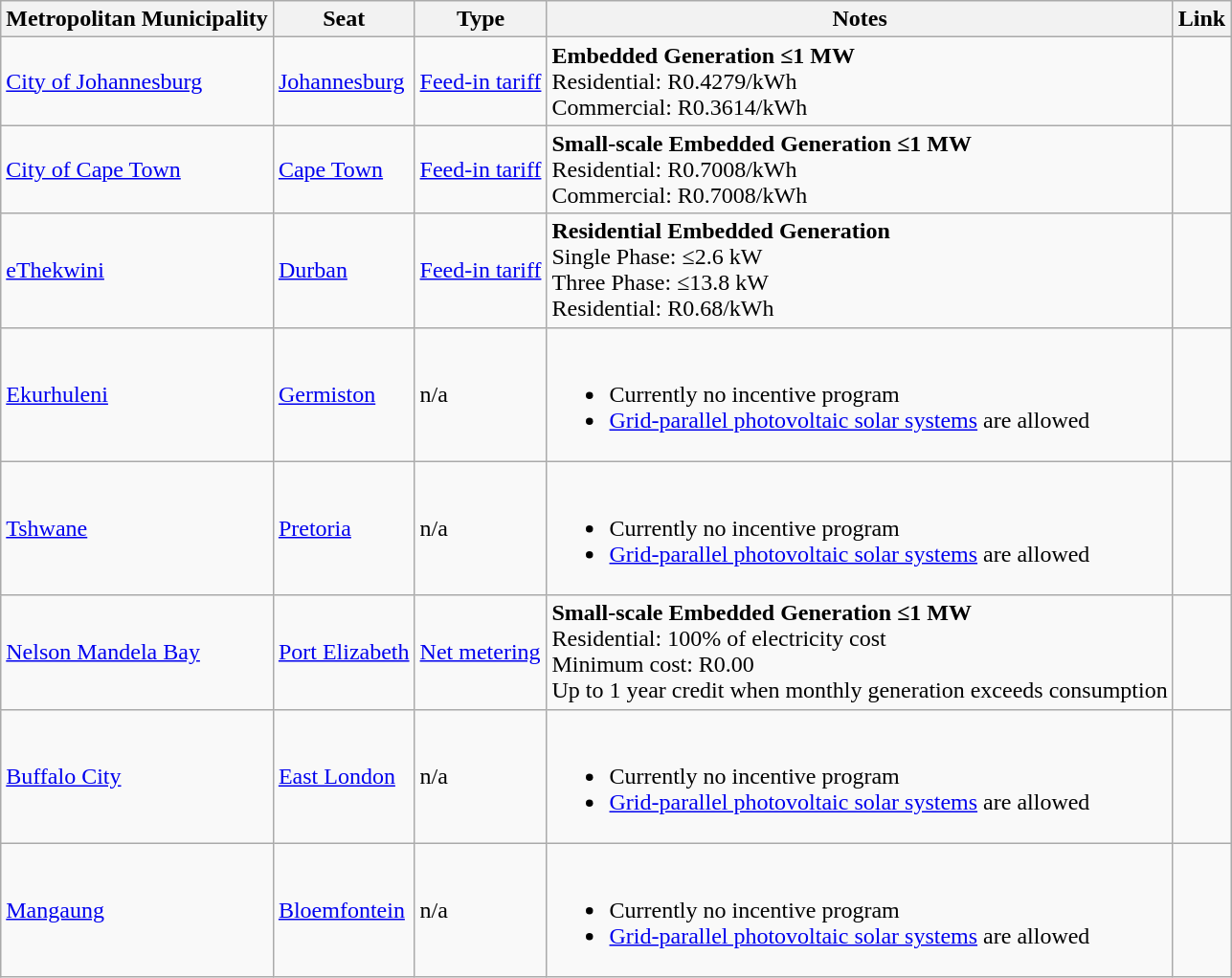<table class="wikitable">
<tr>
<th>Metropolitan Municipality</th>
<th>Seat</th>
<th>Type</th>
<th>Notes</th>
<th>Link</th>
</tr>
<tr>
<td><a href='#'>City of Johannesburg</a></td>
<td><a href='#'>Johannesburg</a></td>
<td><a href='#'>Feed-in tariff</a></td>
<td><strong>Embedded Generation ≤1 MW</strong><br>Residential: R0.4279/kWh<br>Commercial: R0.3614/kWh</td>
<td></td>
</tr>
<tr>
<td><a href='#'>City of Cape Town</a></td>
<td><a href='#'>Cape Town</a></td>
<td><a href='#'>Feed-in tariff</a></td>
<td><strong>Small-scale Embedded Generation ≤1 MW</strong><br>Residential: R0.7008/kWh<br>Commercial: R0.7008/kWh</td>
<td><br></td>
</tr>
<tr>
<td><a href='#'>eThekwini</a></td>
<td><a href='#'>Durban</a></td>
<td><a href='#'>Feed-in tariff</a></td>
<td><strong>Residential Embedded Generation</strong><br>Single Phase: ≤2.6 kW<br>Three Phase: ≤13.8 kW<br>Residential: R0.68/kWh</td>
<td><br></td>
</tr>
<tr>
<td><a href='#'>Ekurhuleni</a></td>
<td><a href='#'>Germiston</a></td>
<td>n/a</td>
<td><br><ul><li>Currently no incentive program</li><li><a href='#'>Grid-parallel photovoltaic solar systems</a> are allowed</li></ul></td>
<td></td>
</tr>
<tr>
<td><a href='#'>Tshwane</a></td>
<td><a href='#'>Pretoria</a></td>
<td>n/a</td>
<td><br><ul><li>Currently no incentive program</li><li><a href='#'>Grid-parallel photovoltaic solar systems</a> are allowed</li></ul></td>
<td></td>
</tr>
<tr>
<td><a href='#'>Nelson Mandela Bay</a></td>
<td><a href='#'>Port Elizabeth</a></td>
<td><a href='#'>Net metering</a></td>
<td><strong>Small-scale Embedded Generation ≤1 MW</strong><br>Residential: 100% of electricity cost<br>Minimum cost: R0.00<br>Up to 1 year credit when monthly generation exceeds consumption</td>
<td><br><br></td>
</tr>
<tr>
<td><a href='#'>Buffalo City</a></td>
<td><a href='#'>East London</a></td>
<td>n/a</td>
<td><br><ul><li>Currently no incentive program</li><li><a href='#'>Grid-parallel photovoltaic solar systems</a> are allowed</li></ul></td>
<td></td>
</tr>
<tr>
<td><a href='#'>Mangaung</a></td>
<td><a href='#'>Bloemfontein</a></td>
<td>n/a</td>
<td><br><ul><li>Currently no incentive program</li><li><a href='#'>Grid-parallel photovoltaic solar systems</a> are allowed</li></ul></td>
<td></td>
</tr>
</table>
